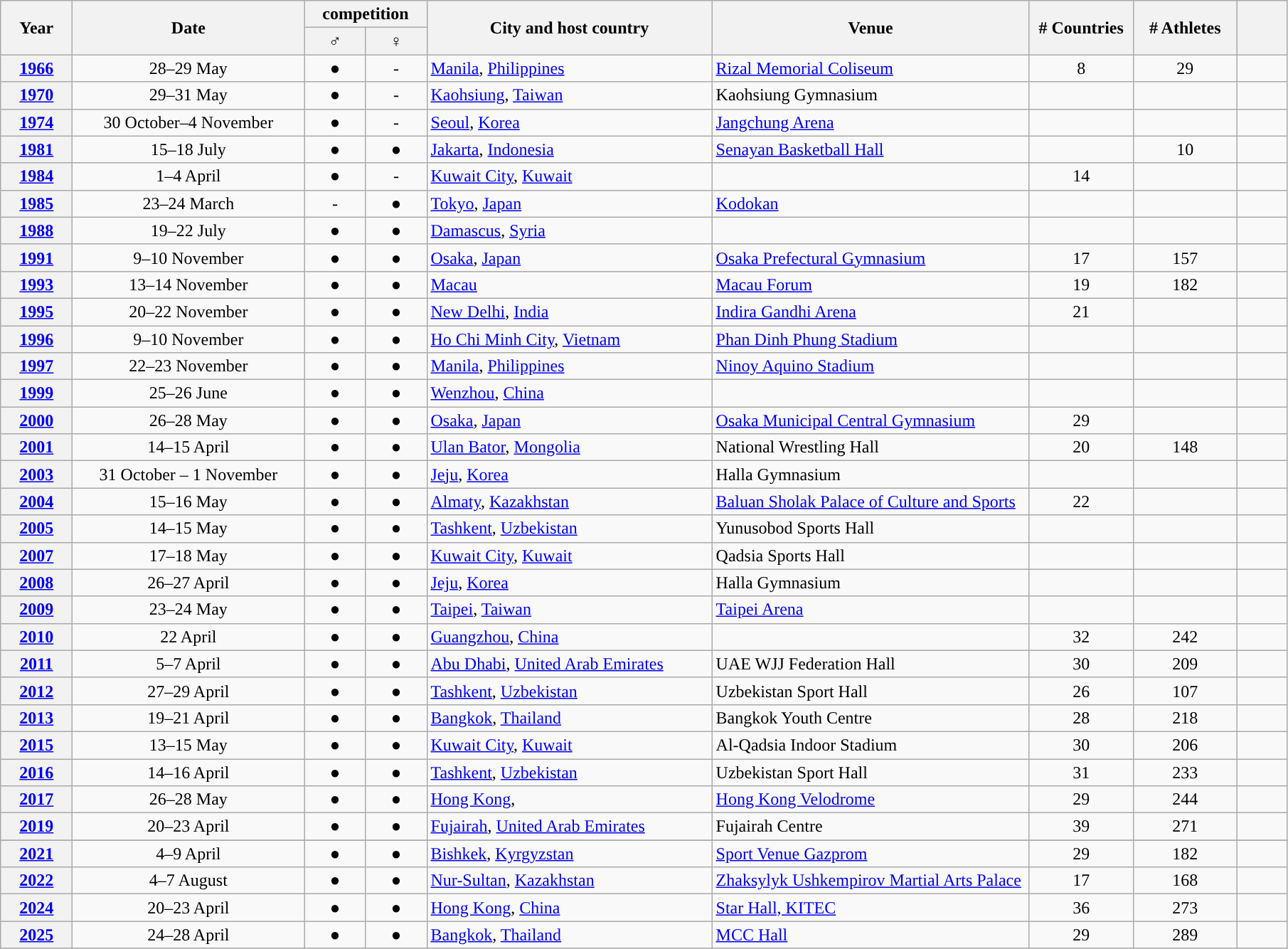<table class="wikitable" style="text-align:center">
<tr>
<th rowspan=2 style="width: 60px">Year</th>
<th rowspan=2 style="width: 210px">Date</th>
<th colspan=2 style="width: 100px">competition</th>
<th rowspan=2 style="width: 260px">City and host country</th>
<th rowspan=2 style="width: 290px">Venue</th>
<th rowspan=2 style="width: 90px"># Countries</th>
<th rowspan=2 style="width: 90px"># Athletes</th>
<th rowspan=2 style="width: 40px"></th>
</tr>
<tr>
<th style="width: 50px">♂</th>
<th style="width: 50px">♀</th>
</tr>
<tr>
<th><a href='#'>1966</a></th>
<td>28–29 May</td>
<td>●</td>
<td>-</td>
<td align=left> <a href='#'>Manila</a>, <a href='#'>Philippines</a></td>
<td align=left><a href='#'>Rizal Memorial Coliseum</a></td>
<td>8</td>
<td>29</td>
<td></td>
</tr>
<tr>
<th><a href='#'>1970</a></th>
<td>29–31 May</td>
<td>●</td>
<td>-</td>
<td align=left> <a href='#'>Kaohsiung</a>, <a href='#'>Taiwan</a></td>
<td align=left>Kaohsiung Gymnasium</td>
<td></td>
<td></td>
<td></td>
</tr>
<tr>
<th><a href='#'>1974</a></th>
<td>30 October–4 November</td>
<td>●</td>
<td>-</td>
<td align=left> <a href='#'>Seoul</a>, <a href='#'>Korea</a></td>
<td align=left><a href='#'>Jangchung Arena</a></td>
<td></td>
<td></td>
<td></td>
</tr>
<tr>
<th><a href='#'>1981</a></th>
<td>15–18 July</td>
<td>●</td>
<td>●</td>
<td align=left> <a href='#'>Jakarta</a>, <a href='#'>Indonesia</a></td>
<td align=left><a href='#'>Senayan Basketball Hall</a></td>
<td></td>
<td>10</td>
<td></td>
</tr>
<tr>
<th><a href='#'>1984</a></th>
<td>1–4 April</td>
<td>●</td>
<td>-</td>
<td align=left> <a href='#'>Kuwait City</a>, <a href='#'>Kuwait</a></td>
<td></td>
<td>14</td>
<td></td>
<td></td>
</tr>
<tr>
<th><a href='#'>1985</a></th>
<td>23–24 March</td>
<td>-</td>
<td>●</td>
<td align=left> <a href='#'>Tokyo</a>, <a href='#'>Japan</a></td>
<td align=left><a href='#'>Kodokan</a></td>
<td></td>
<td></td>
<td></td>
</tr>
<tr>
<th><a href='#'>1988</a></th>
<td>19–22 July</td>
<td>●</td>
<td>●</td>
<td align=left> <a href='#'>Damascus</a>, <a href='#'>Syria</a></td>
<td></td>
<td></td>
<td></td>
<td></td>
</tr>
<tr>
<th><a href='#'>1991</a></th>
<td>9–10 November</td>
<td>●</td>
<td>●</td>
<td align=left> <a href='#'>Osaka</a>, <a href='#'>Japan</a></td>
<td align=left><a href='#'>Osaka Prefectural Gymnasium</a></td>
<td>17</td>
<td>157</td>
<td></td>
</tr>
<tr>
<th><a href='#'>1993</a></th>
<td>13–14 November</td>
<td>●</td>
<td>●</td>
<td align=left> <a href='#'>Macau</a></td>
<td align=left><a href='#'>Macau Forum</a></td>
<td>19</td>
<td>182</td>
<td></td>
</tr>
<tr>
<th><a href='#'>1995</a></th>
<td>20–22 November</td>
<td>●</td>
<td>●</td>
<td align=left> <a href='#'>New Delhi</a>, <a href='#'>India</a></td>
<td align=left><a href='#'>Indira Gandhi Arena</a></td>
<td>21</td>
<td></td>
<td></td>
</tr>
<tr>
<th><a href='#'>1996</a></th>
<td>9–10 November</td>
<td>●</td>
<td>●</td>
<td align=left> <a href='#'>Ho Chi Minh City</a>, <a href='#'>Vietnam</a></td>
<td align=left><a href='#'>Phan Dinh Phung Stadium</a></td>
<td></td>
<td></td>
<td></td>
</tr>
<tr>
<th><a href='#'>1997</a></th>
<td>22–23 November</td>
<td>●</td>
<td>●</td>
<td align=left> <a href='#'>Manila</a>, <a href='#'>Philippines</a></td>
<td align=left><a href='#'>Ninoy Aquino Stadium</a></td>
<td></td>
<td></td>
<td></td>
</tr>
<tr>
<th><a href='#'>1999</a></th>
<td>25–26 June</td>
<td>●</td>
<td>●</td>
<td align=left> <a href='#'>Wenzhou</a>, <a href='#'>China</a></td>
<td></td>
<td></td>
<td></td>
<td></td>
</tr>
<tr>
<th><a href='#'>2000</a></th>
<td>26–28 May</td>
<td>●</td>
<td>●</td>
<td align=left> <a href='#'>Osaka</a>, <a href='#'>Japan</a></td>
<td align=left><a href='#'>Osaka Municipal Central Gymnasium</a></td>
<td>29</td>
<td></td>
<td></td>
</tr>
<tr>
<th><a href='#'>2001</a></th>
<td>14–15 April</td>
<td>●</td>
<td>●</td>
<td align=left> <a href='#'>Ulan Bator</a>, <a href='#'>Mongolia</a></td>
<td align=left>National Wrestling Hall</td>
<td>20</td>
<td>148</td>
<td></td>
</tr>
<tr>
<th><a href='#'>2003</a></th>
<td>31 October – 1 November</td>
<td>●</td>
<td>●</td>
<td align=left> <a href='#'>Jeju</a>, <a href='#'>Korea</a></td>
<td align=left>Halla Gymnasium</td>
<td></td>
<td></td>
<td></td>
</tr>
<tr>
<th><a href='#'>2004</a></th>
<td>15–16 May</td>
<td>●</td>
<td>●</td>
<td align=left> <a href='#'>Almaty</a>, <a href='#'>Kazakhstan</a></td>
<td align=left><a href='#'>Baluan Sholak Palace of Culture and Sports</a></td>
<td>22</td>
<td></td>
<td></td>
</tr>
<tr>
<th><a href='#'>2005</a></th>
<td>14–15 May</td>
<td>●</td>
<td>●</td>
<td align=left> <a href='#'>Tashkent</a>, <a href='#'>Uzbekistan</a></td>
<td align=left>Yunusobod Sports Hall</td>
<td></td>
<td></td>
<td></td>
</tr>
<tr>
<th><a href='#'>2007</a></th>
<td>17–18 May</td>
<td>●</td>
<td>●</td>
<td align=left> <a href='#'>Kuwait City</a>, <a href='#'>Kuwait</a></td>
<td align=left>Qadsia Sports Hall</td>
<td></td>
<td></td>
<td></td>
</tr>
<tr>
<th><a href='#'>2008</a></th>
<td>26–27 April</td>
<td>●</td>
<td>●</td>
<td align=left> <a href='#'>Jeju</a>, <a href='#'>Korea</a></td>
<td align=left>Halla Gymnasium</td>
<td></td>
<td></td>
<td></td>
</tr>
<tr>
<th><a href='#'>2009</a></th>
<td>23–24 May</td>
<td>●</td>
<td>●</td>
<td align=left> <a href='#'>Taipei</a>, <a href='#'>Taiwan</a></td>
<td align=left><a href='#'>Taipei Arena</a></td>
<td></td>
<td></td>
<td></td>
</tr>
<tr>
<th><a href='#'>2010</a></th>
<td>22 April</td>
<td>●</td>
<td>●</td>
<td align=left> <a href='#'>Guangzhou</a>, <a href='#'>China</a></td>
<td></td>
<td>32</td>
<td>242</td>
<td></td>
</tr>
<tr>
<th><a href='#'>2011</a></th>
<td>5–7 April</td>
<td>●</td>
<td>●</td>
<td align=left> <a href='#'>Abu Dhabi</a>, <a href='#'>United Arab Emirates</a></td>
<td align=left>UAE WJJ Federation Hall</td>
<td>30</td>
<td>209</td>
<td></td>
</tr>
<tr>
<th><a href='#'>2012</a></th>
<td>27–29 April</td>
<td>●</td>
<td>●</td>
<td align=left> <a href='#'>Tashkent</a>, <a href='#'>Uzbekistan</a></td>
<td align=left>Uzbekistan Sport Hall</td>
<td>26</td>
<td>107</td>
<td></td>
</tr>
<tr>
<th><a href='#'>2013</a></th>
<td>19–21 April</td>
<td>●</td>
<td>●</td>
<td align=left> <a href='#'>Bangkok</a>, <a href='#'>Thailand</a></td>
<td align=left>Bangkok Youth Centre</td>
<td>28</td>
<td>218</td>
<td></td>
</tr>
<tr>
<th><a href='#'>2015</a></th>
<td>13–15 May</td>
<td>●</td>
<td>●</td>
<td align=left> <a href='#'>Kuwait City</a>, <a href='#'>Kuwait</a></td>
<td align=left>Al-Qadsia Indoor Stadium</td>
<td>30</td>
<td>206</td>
<td></td>
</tr>
<tr>
<th><a href='#'>2016</a></th>
<td>14–16 April</td>
<td>●</td>
<td>●</td>
<td align=left> <a href='#'>Tashkent</a>, <a href='#'>Uzbekistan</a></td>
<td align=left>Uzbekistan Sport Hall</td>
<td>31</td>
<td>233</td>
<td></td>
</tr>
<tr>
<th><a href='#'>2017</a></th>
<td>26–28 May</td>
<td>●</td>
<td>●</td>
<td align=left> <a href='#'>Hong Kong</a>,</td>
<td align=left><a href='#'>Hong Kong Velodrome</a></td>
<td>29</td>
<td>244</td>
<td></td>
</tr>
<tr>
<th><a href='#'>2019</a></th>
<td>20–23 April</td>
<td>●</td>
<td>●</td>
<td align=left> <a href='#'>Fujairah</a>, <a href='#'>United Arab Emirates</a></td>
<td align=left>Fujairah Centre</td>
<td>39</td>
<td>271</td>
<td></td>
</tr>
<tr style="text-decoration: line-through;">
</tr>
<tr>
<th><a href='#'>2021</a></th>
<td>4–9 April</td>
<td>●</td>
<td>●</td>
<td align=left> <a href='#'>Bishkek</a>, <a href='#'>Kyrgyzstan</a></td>
<td align=left><a href='#'>Sport Venue Gazprom</a></td>
<td>29</td>
<td>182</td>
<td></td>
</tr>
<tr>
<th><a href='#'>2022</a></th>
<td>4–7 August</td>
<td>●</td>
<td>●</td>
<td align=left> <a href='#'>Nur-Sultan</a>, <a href='#'>Kazakhstan</a></td>
<td align=left><a href='#'>Zhaksylyk Ushkempirov Martial Arts Palace</a></td>
<td>17</td>
<td>168</td>
<td></td>
</tr>
<tr>
<th><a href='#'>2024</a></th>
<td>20–23 April</td>
<td>●</td>
<td>●</td>
<td align=left> <a href='#'>Hong Kong</a>, <a href='#'>China</a></td>
<td align=left><a href='#'>Star Hall, KITEC</a></td>
<td>36</td>
<td>273</td>
<td></td>
</tr>
<tr>
<th><a href='#'>2025</a></th>
<td>24–28 April</td>
<td>●</td>
<td>●</td>
<td align=left> <a href='#'>Bangkok</a>, <a href='#'>Thailand</a></td>
<td align=left><a href='#'>MCC Hall</a></td>
<td>29</td>
<td>289</td>
<td></td>
</tr>
</table>
